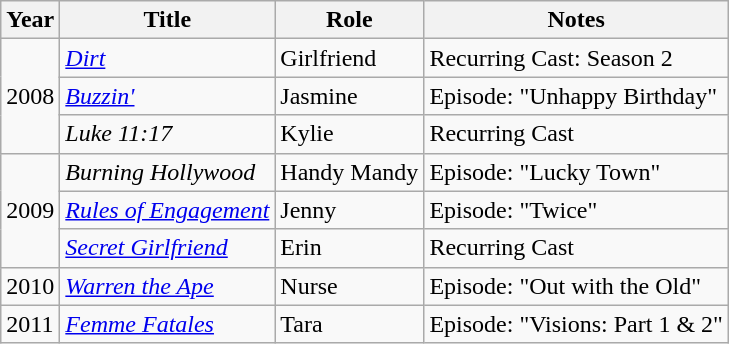<table class="wikitable sortable">
<tr>
<th>Year</th>
<th>Title</th>
<th>Role</th>
<th>Notes</th>
</tr>
<tr>
<td rowspan="3">2008</td>
<td><em><a href='#'>Dirt</a></em></td>
<td>Girlfriend</td>
<td>Recurring Cast: Season 2</td>
</tr>
<tr>
<td><em><a href='#'>Buzzin'</a></em></td>
<td>Jasmine</td>
<td>Episode: "Unhappy Birthday"</td>
</tr>
<tr>
<td><em>Luke 11:17</em></td>
<td>Kylie</td>
<td>Recurring Cast</td>
</tr>
<tr>
<td rowspan="3">2009</td>
<td><em>Burning Hollywood</em></td>
<td>Handy Mandy</td>
<td>Episode: "Lucky Town"</td>
</tr>
<tr>
<td><em><a href='#'>Rules of Engagement</a></em></td>
<td>Jenny</td>
<td>Episode: "Twice"</td>
</tr>
<tr>
<td><em><a href='#'>Secret Girlfriend</a></em></td>
<td>Erin</td>
<td>Recurring Cast</td>
</tr>
<tr>
<td>2010</td>
<td><em><a href='#'>Warren the Ape</a></em></td>
<td>Nurse</td>
<td>Episode: "Out with the Old"</td>
</tr>
<tr>
<td>2011</td>
<td><em><a href='#'>Femme Fatales</a></em></td>
<td>Tara</td>
<td>Episode: "Visions: Part 1 & 2"</td>
</tr>
</table>
